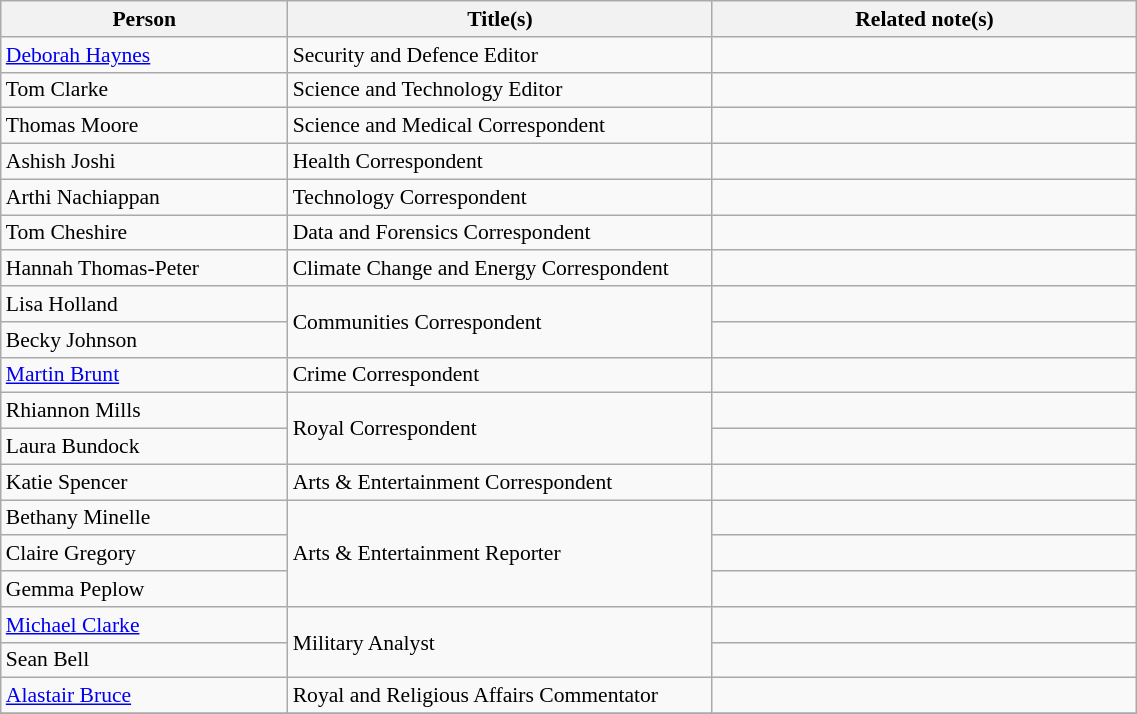<table class="wikitable" style="font-size:90%; width:60%;">
<tr>
<th scope="col" style="width: 25%;">Person</th>
<th scope="col" style="width: 37%;">Title(s)</th>
<th scope="col" style="width: 37%;">Related note(s)</th>
</tr>
<tr>
<td><a href='#'>Deborah Haynes</a></td>
<td>Security and Defence Editor</td>
<td></td>
</tr>
<tr>
<td>Tom Clarke</td>
<td>Science and Technology Editor</td>
<td></td>
</tr>
<tr>
<td>Thomas Moore</td>
<td>Science and Medical Correspondent</td>
<td></td>
</tr>
<tr>
<td>Ashish Joshi</td>
<td>Health Correspondent</td>
<td></td>
</tr>
<tr>
<td>Arthi Nachiappan</td>
<td>Technology Correspondent</td>
<td></td>
</tr>
<tr>
<td>Tom Cheshire</td>
<td>Data and Forensics Correspondent</td>
<td></td>
</tr>
<tr>
<td>Hannah Thomas-Peter</td>
<td>Climate Change and Energy Correspondent</td>
<td></td>
</tr>
<tr>
<td>Lisa Holland</td>
<td rowspan="2">Communities Correspondent</td>
<td></td>
</tr>
<tr>
<td>Becky Johnson</td>
<td></td>
</tr>
<tr>
<td><a href='#'>Martin Brunt</a></td>
<td>Crime Correspondent</td>
<td></td>
</tr>
<tr>
<td>Rhiannon Mills</td>
<td rowspan="2">Royal Correspondent</td>
<td></td>
</tr>
<tr>
<td>Laura Bundock</td>
<td></td>
</tr>
<tr>
<td>Katie Spencer</td>
<td>Arts & Entertainment Correspondent</td>
<td></td>
</tr>
<tr>
<td>Bethany Minelle</td>
<td rowspan="3">Arts & Entertainment Reporter</td>
<td></td>
</tr>
<tr>
<td>Claire Gregory</td>
<td></td>
</tr>
<tr>
<td>Gemma Peplow</td>
<td></td>
</tr>
<tr>
<td><a href='#'>Michael Clarke</a></td>
<td rowspan="2">Military Analyst</td>
<td></td>
</tr>
<tr>
<td>Sean Bell</td>
<td></td>
</tr>
<tr>
<td><a href='#'>Alastair Bruce</a></td>
<td>Royal and Religious Affairs Commentator</td>
<td></td>
</tr>
<tr>
</tr>
</table>
